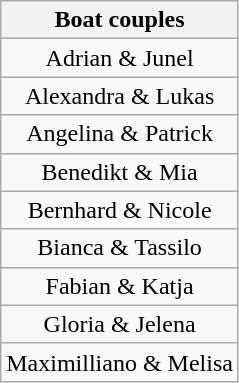<table class="wikitable" style="text-align:center;">
<tr>
<th>Boat couples</th>
</tr>
<tr>
<td>Adrian & Junel</td>
</tr>
<tr>
<td>Alexandra & Lukas</td>
</tr>
<tr>
<td>Angelina & Patrick</td>
</tr>
<tr>
<td>Benedikt & Mia</td>
</tr>
<tr>
<td>Bernhard & Nicole</td>
</tr>
<tr>
<td>Bianca & Tassilo</td>
</tr>
<tr>
<td>Fabian & Katja</td>
</tr>
<tr>
<td>Gloria & Jelena</td>
</tr>
<tr>
<td>Maximilliano & Melisa</td>
</tr>
</table>
